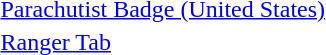<table>
<tr>
<td align=center></td>
<td><a href='#'>Parachutist Badge (United States)</a></td>
</tr>
<tr>
<td align=center></td>
<td><a href='#'>Ranger Tab</a></td>
</tr>
</table>
